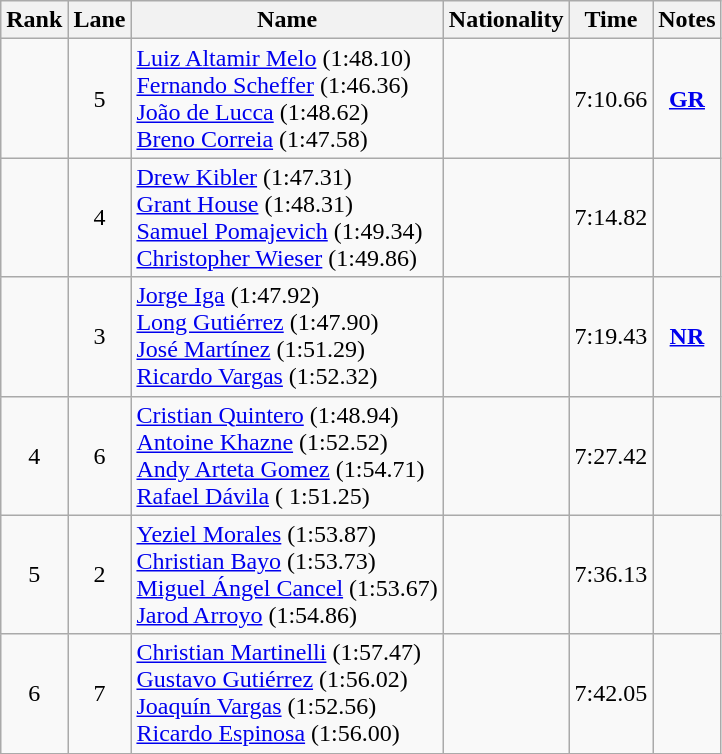<table class="wikitable sortable" style="text-align:center">
<tr>
<th>Rank</th>
<th>Lane</th>
<th>Name</th>
<th>Nationality</th>
<th>Time</th>
<th>Notes</th>
</tr>
<tr>
<td></td>
<td>5</td>
<td align=left><a href='#'>Luiz Altamir Melo</a> (1:48.10)<br><a href='#'>Fernando Scheffer</a> (1:46.36)<br><a href='#'>João de Lucca</a> (1:48.62)<br><a href='#'>Breno Correia</a> (1:47.58)</td>
<td align=left></td>
<td>7:10.66</td>
<td><strong><a href='#'>GR</a></strong></td>
</tr>
<tr>
<td></td>
<td>4</td>
<td align=left><a href='#'>Drew Kibler</a> (1:47.31)<br><a href='#'>Grant House</a> (1:48.31)<br><a href='#'>Samuel Pomajevich</a> (1:49.34)<br><a href='#'>Christopher Wieser</a> (1:49.86)</td>
<td align=left></td>
<td>7:14.82</td>
<td></td>
</tr>
<tr>
<td></td>
<td>3</td>
<td align=left><a href='#'>Jorge Iga</a> (1:47.92)<br><a href='#'>Long Gutiérrez</a> (1:47.90)<br><a href='#'>José Martínez</a> (1:51.29)<br><a href='#'>Ricardo Vargas</a> (1:52.32)</td>
<td align=left></td>
<td>7:19.43</td>
<td><strong><a href='#'>NR</a></strong></td>
</tr>
<tr>
<td>4</td>
<td>6</td>
<td align=left><a href='#'>Cristian Quintero</a> (1:48.94)<br><a href='#'>Antoine Khazne</a> (1:52.52)<br><a href='#'>Andy Arteta Gomez</a> (1:54.71)<br><a href='#'>Rafael Dávila</a> ( 1:51.25)</td>
<td align=left></td>
<td>7:27.42</td>
<td></td>
</tr>
<tr>
<td>5</td>
<td>2</td>
<td align=left><a href='#'>Yeziel Morales</a> (1:53.87)<br><a href='#'>Christian Bayo</a> (1:53.73)<br><a href='#'>Miguel Ángel Cancel</a> (1:53.67)<br><a href='#'>Jarod Arroyo</a> (1:54.86)</td>
<td align=left></td>
<td>7:36.13</td>
<td></td>
</tr>
<tr>
<td>6</td>
<td>7</td>
<td align=left><a href='#'>Christian Martinelli</a> (1:57.47)<br><a href='#'>Gustavo Gutiérrez</a> (1:56.02)<br><a href='#'>Joaquín Vargas</a> (1:52.56)<br><a href='#'>Ricardo Espinosa</a> (1:56.00)</td>
<td align=left></td>
<td>7:42.05</td>
<td></td>
</tr>
</table>
